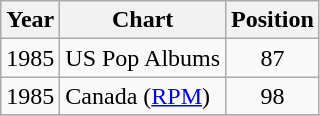<table class="wikitable" border="1">
<tr>
<th>Year</th>
<th>Chart</th>
<th>Position</th>
</tr>
<tr>
<td>1985</td>
<td>US Pop Albums</td>
<td align="center">87</td>
</tr>
<tr>
<td>1985</td>
<td>Canada (<a href='#'>RPM</a>)</td>
<td align="center">98</td>
</tr>
<tr>
</tr>
</table>
